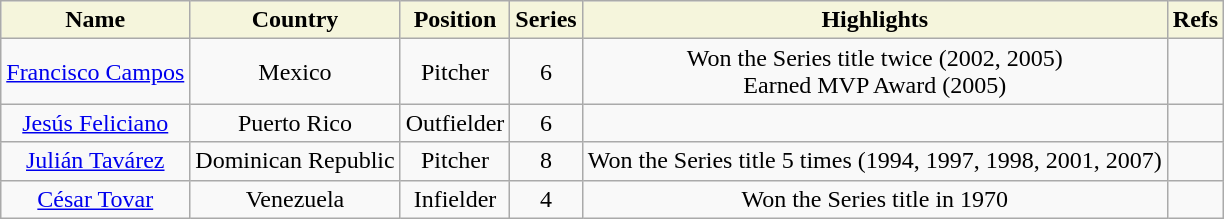<table class="wikitable">
<tr>
<th style="background:#F5F5DC;">Name</th>
<th style="background:#F5F5DC;">Country</th>
<th style="background:#F5F5DC;">Position</th>
<th style="background:#F5F5DC;">Series</th>
<th style="background:#F5F5DC;">Highlights</th>
<th style="background:#F5F5DC;">Refs</th>
</tr>
<tr align=center>
<td><a href='#'>Francisco Campos</a></td>
<td> Mexico</td>
<td>Pitcher</td>
<td>6</td>
<td>Won the Series title twice (2002, 2005)<br>Earned MVP Award (2005)</td>
<td></td>
</tr>
<tr align=center>
<td><a href='#'>Jesús Feliciano</a></td>
<td> Puerto Rico</td>
<td>Outfielder</td>
<td>6</td>
<td></td>
<td></td>
</tr>
<tr align=center>
<td><a href='#'>Julián Tavárez</a></td>
<td> Dominican Republic</td>
<td>Pitcher</td>
<td>8</td>
<td>Won the Series title 5 times (1994, 1997, 1998, 2001, 2007)</td>
<td></td>
</tr>
<tr align=center>
<td><a href='#'>César Tovar</a></td>
<td> Venezuela</td>
<td>Infielder</td>
<td>4</td>
<td>Won the Series title in 1970</td>
<td></td>
</tr>
</table>
